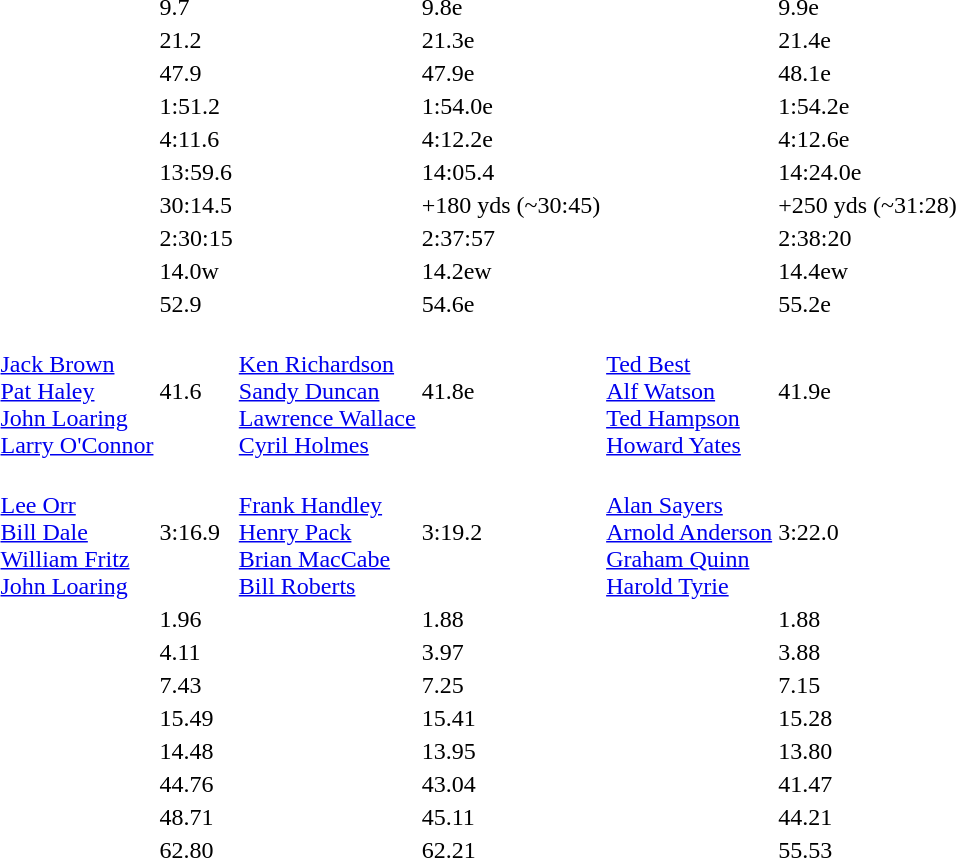<table>
<tr>
</tr>
<tr>
<td></td>
<td></td>
<td>9.7</td>
<td></td>
<td>9.8e</td>
<td></td>
<td>9.9e</td>
</tr>
<tr>
<td></td>
<td></td>
<td>21.2</td>
<td></td>
<td>21.3e</td>
<td></td>
<td>21.4e</td>
</tr>
<tr>
<td></td>
<td></td>
<td>47.9</td>
<td></td>
<td>47.9e</td>
<td></td>
<td>48.1e</td>
</tr>
<tr>
<td></td>
<td></td>
<td>1:51.2</td>
<td></td>
<td>1:54.0e</td>
<td></td>
<td>1:54.2e</td>
</tr>
<tr>
<td></td>
<td></td>
<td>4:11.6</td>
<td></td>
<td>4:12.2e</td>
<td></td>
<td>4:12.6e</td>
</tr>
<tr>
<td></td>
<td></td>
<td>13:59.6</td>
<td></td>
<td>14:05.4</td>
<td></td>
<td>14:24.0e</td>
</tr>
<tr>
<td></td>
<td></td>
<td>30:14.5</td>
<td></td>
<td>+180 yds  (~30:45)</td>
<td></td>
<td>+250 yds  (~31:28)</td>
</tr>
<tr>
<td></td>
<td></td>
<td>2:30:15</td>
<td></td>
<td>2:37:57</td>
<td></td>
<td>2:38:20</td>
</tr>
<tr>
<td></td>
<td></td>
<td>14.0w</td>
<td></td>
<td>14.2ew</td>
<td></td>
<td>14.4ew</td>
</tr>
<tr>
<td></td>
<td></td>
<td>52.9</td>
<td></td>
<td>54.6e</td>
<td></td>
<td>55.2e</td>
</tr>
<tr>
<td></td>
<td><br><a href='#'>Jack Brown</a><br><a href='#'>Pat Haley</a><br><a href='#'>John Loaring</a><br><a href='#'>Larry O'Connor</a></td>
<td>41.6</td>
<td><br><a href='#'>Ken Richardson</a><br><a href='#'>Sandy Duncan</a><br><a href='#'>Lawrence Wallace</a><br><a href='#'>Cyril Holmes</a></td>
<td>41.8e</td>
<td><br><a href='#'>Ted Best</a><br><a href='#'>Alf Watson</a><br><a href='#'>Ted Hampson</a><br><a href='#'>Howard Yates</a></td>
<td>41.9e</td>
</tr>
<tr>
<td></td>
<td><br><a href='#'>Lee Orr</a><br><a href='#'>Bill Dale</a><br><a href='#'>William Fritz</a><br><a href='#'>John Loaring</a></td>
<td>3:16.9</td>
<td><br><a href='#'>Frank Handley</a><br><a href='#'>Henry Pack</a><br><a href='#'>Brian MacCabe</a><br><a href='#'>Bill Roberts</a></td>
<td>3:19.2</td>
<td><br><a href='#'>Alan Sayers</a><br><a href='#'>Arnold Anderson</a><br><a href='#'>Graham Quinn</a><br><a href='#'>Harold Tyrie</a></td>
<td>3:22.0</td>
</tr>
<tr>
<td></td>
<td></td>
<td>1.96</td>
<td></td>
<td>1.88</td>
<td></td>
<td>1.88</td>
</tr>
<tr>
<td></td>
<td></td>
<td>4.11</td>
<td></td>
<td>3.97</td>
<td></td>
<td>3.88</td>
</tr>
<tr>
<td></td>
<td></td>
<td>7.43</td>
<td></td>
<td>7.25</td>
<td></td>
<td>7.15</td>
</tr>
<tr>
<td></td>
<td></td>
<td>15.49</td>
<td></td>
<td>15.41</td>
<td></td>
<td>15.28</td>
</tr>
<tr>
<td></td>
<td></td>
<td>14.48</td>
<td></td>
<td>13.95</td>
<td></td>
<td>13.80</td>
</tr>
<tr>
<td></td>
<td></td>
<td>44.76</td>
<td></td>
<td>43.04</td>
<td></td>
<td>41.47</td>
</tr>
<tr>
<td></td>
<td></td>
<td>48.71</td>
<td></td>
<td>45.11</td>
<td></td>
<td>44.21</td>
</tr>
<tr>
<td></td>
<td></td>
<td>62.80</td>
<td></td>
<td>62.21</td>
<td></td>
<td>55.53</td>
</tr>
</table>
